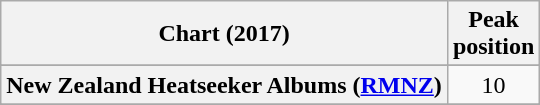<table class="wikitable sortable plainrowheaders" style="text-align:center">
<tr>
<th scope="col">Chart (2017)</th>
<th scope="col">Peak<br>position</th>
</tr>
<tr>
</tr>
<tr>
</tr>
<tr>
</tr>
<tr>
<th scope="row">New Zealand Heatseeker Albums (<a href='#'>RMNZ</a>)</th>
<td>10</td>
</tr>
<tr>
</tr>
<tr>
</tr>
<tr>
</tr>
</table>
